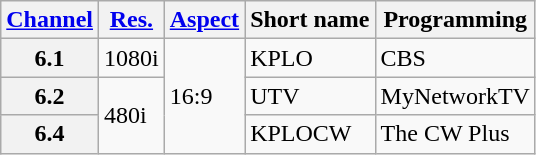<table class="wikitable">
<tr>
<th scope = "col"><a href='#'>Channel</a></th>
<th scope = "col"><a href='#'>Res.</a></th>
<th scope = "col"><a href='#'>Aspect</a></th>
<th scope = "col">Short name</th>
<th scope = "col">Programming</th>
</tr>
<tr>
<th scope = "row">6.1</th>
<td>1080i</td>
<td rowspan=3>16:9</td>
<td>KPLO</td>
<td>CBS</td>
</tr>
<tr>
<th scope = "row">6.2</th>
<td rowspan=2>480i</td>
<td>UTV</td>
<td>MyNetworkTV</td>
</tr>
<tr>
<th scope = "row">6.4</th>
<td>KPLOCW</td>
<td>The CW Plus</td>
</tr>
</table>
